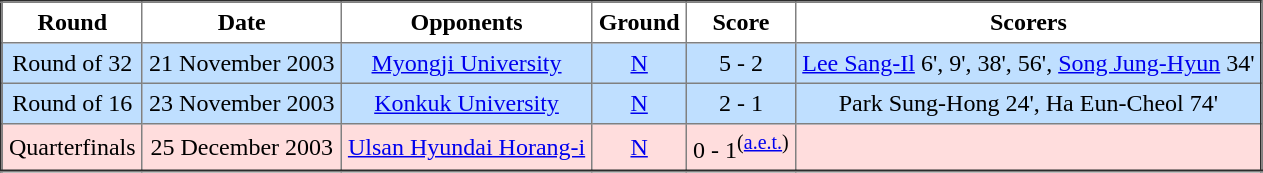<table border="2" cellpadding="4" style="border-collapse:collapse; text-align:center;">
<tr>
<th><strong>Round</strong></th>
<th><strong>Date</strong></th>
<th><strong>Opponents</strong></th>
<th><strong>Ground</strong></th>
<th><strong>Score</strong></th>
<th><strong>Scorers</strong></th>
</tr>
<tr bgcolor="#bfdfff">
<td>Round of 32</td>
<td>21 November 2003</td>
<td><a href='#'>Myongji University</a></td>
<td><a href='#'>N</a></td>
<td>5 - 2</td>
<td><a href='#'>Lee Sang-Il</a> 6', 9', 38', 56', <a href='#'>Song Jung-Hyun</a> 34'</td>
</tr>
<tr bgcolor="#bfdfff">
<td>Round of 16</td>
<td>23 November 2003</td>
<td><a href='#'>Konkuk University</a></td>
<td><a href='#'>N</a></td>
<td>2 - 1</td>
<td>Park Sung-Hong 24', Ha Eun-Cheol 74'</td>
</tr>
<tr bgcolor="#ffdddd">
<td>Quarterfinals</td>
<td>25 December 2003</td>
<td><a href='#'>Ulsan Hyundai Horang-i</a></td>
<td><a href='#'>N</a></td>
<td>0 - 1<sup>(<a href='#'>a.e.t.</a>)</sup></td>
<td></td>
</tr>
</table>
